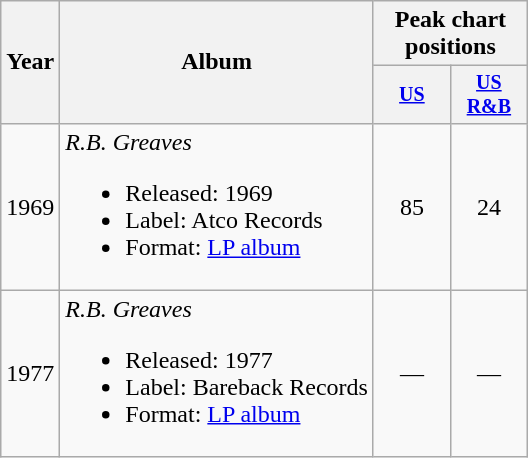<table class="wikitable" style="text-align:left;">
<tr>
<th rowspan="2">Year</th>
<th rowspan="2">Album</th>
<th colspan="5">Peak chart positions</th>
</tr>
<tr style="font-size:smaller;">
<th width="45"><a href='#'>US</a></th>
<th width="45"><a href='#'>US R&B</a></th>
</tr>
<tr>
<td>1969</td>
<td><em>R.B. Greaves</em><br><ul><li>Released: 1969</li><li>Label: Atco Records</li><li>Format: <a href='#'>LP album</a></li></ul></td>
<td align=center>85</td>
<td align=center>24</td>
</tr>
<tr>
<td>1977</td>
<td><em>R.B. Greaves</em><br><ul><li>Released: 1977</li><li>Label: Bareback Records</li><li>Format: <a href='#'>LP album</a></li></ul></td>
<td align=center>—</td>
<td align=center>—</td>
</tr>
</table>
